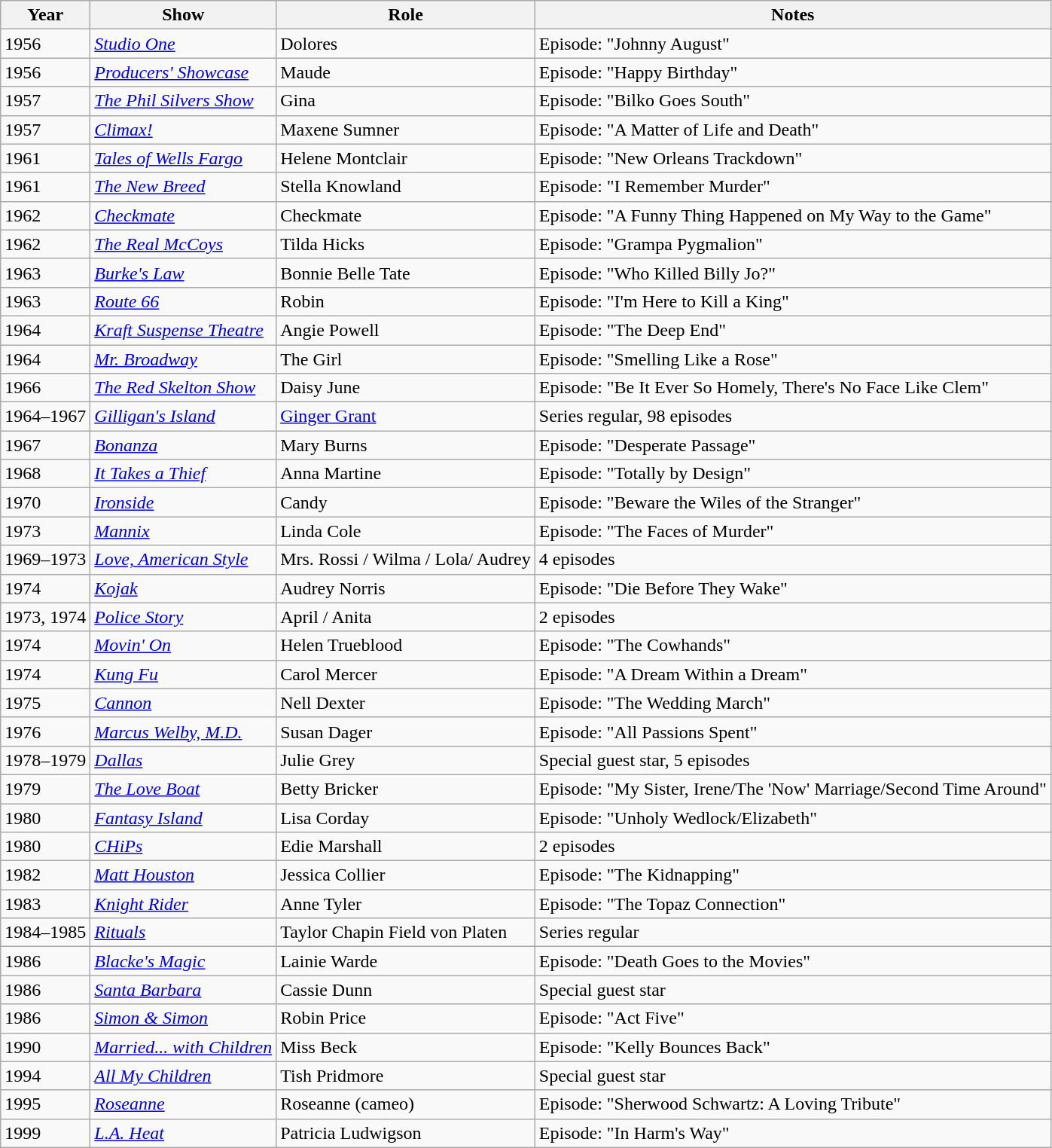<table class="wikitable sortable">
<tr>
<th>Year</th>
<th>Show</th>
<th>Role</th>
<th class="unsortable">Notes</th>
</tr>
<tr>
<td>1956</td>
<td><em><a href='#'>Studio One</a></em></td>
<td>Dolores</td>
<td>Episode: "Johnny August"</td>
</tr>
<tr>
<td>1956</td>
<td><em><a href='#'>Producers' Showcase</a></em></td>
<td>Maude</td>
<td>Episode: "Happy Birthday"</td>
</tr>
<tr>
<td>1957</td>
<td><em><a href='#'>The Phil Silvers Show</a></em></td>
<td>Gina</td>
<td>Episode: "Bilko Goes South"</td>
</tr>
<tr>
<td>1957</td>
<td><em><a href='#'>Climax!</a></em></td>
<td>Maxene Sumner</td>
<td>Episode: "A Matter of Life and Death"</td>
</tr>
<tr>
<td>1961</td>
<td><em><a href='#'>Tales of Wells Fargo</a></em></td>
<td>Helene Montclair</td>
<td>Episode: "New Orleans Trackdown"</td>
</tr>
<tr>
<td>1961</td>
<td><em><a href='#'>The New Breed</a></em></td>
<td>Stella Knowland</td>
<td>Episode: "I Remember Murder"</td>
</tr>
<tr>
<td>1962</td>
<td><em><a href='#'>Checkmate</a></em></td>
<td>Checkmate</td>
<td>Episode: "A Funny Thing Happened on My Way to the Game"</td>
</tr>
<tr>
<td>1962</td>
<td><em><a href='#'>The Real McCoys</a></em></td>
<td>Tilda Hicks</td>
<td>Episode: "Grampa Pygmalion"</td>
</tr>
<tr>
<td>1963</td>
<td><em><a href='#'>Burke's Law</a></em></td>
<td>Bonnie Belle Tate</td>
<td>Episode: "Who Killed Billy Jo?"</td>
</tr>
<tr>
<td>1963</td>
<td><em><a href='#'>Route 66</a></em></td>
<td>Robin</td>
<td>Episode: "I'm Here to Kill a King"</td>
</tr>
<tr>
<td>1964</td>
<td><em><a href='#'>Kraft Suspense Theatre</a></em></td>
<td>Angie Powell</td>
<td>Episode: "The Deep End"</td>
</tr>
<tr>
<td>1964</td>
<td><em><a href='#'>Mr. Broadway</a></em></td>
<td>The Girl</td>
<td>Episode: "Smelling Like a Rose"</td>
</tr>
<tr>
<td>1966</td>
<td><em><a href='#'>The Red Skelton Show</a></em></td>
<td>Daisy June</td>
<td>Episode: "Be It Ever So Homely, There's No Face Like Clem"</td>
</tr>
<tr>
<td>1964–1967</td>
<td><em><a href='#'>Gilligan's Island</a></em></td>
<td><a href='#'>Ginger Grant</a></td>
<td>Series regular, 98 episodes</td>
</tr>
<tr>
<td>1967</td>
<td><em><a href='#'>Bonanza</a></em></td>
<td>Mary Burns</td>
<td>Episode: "Desperate Passage"</td>
</tr>
<tr>
<td>1968</td>
<td><em><a href='#'>It Takes a Thief</a></em></td>
<td>Anna Martine</td>
<td>Episode: "Totally by Design"</td>
</tr>
<tr>
<td>1970</td>
<td><em><a href='#'>Ironside</a></em></td>
<td>Candy</td>
<td>Episode: "Beware the Wiles of the Stranger"</td>
</tr>
<tr>
<td>1973</td>
<td><em><a href='#'>Mannix</a></em></td>
<td>Linda Cole</td>
<td>Episode: "The Faces of Murder"</td>
</tr>
<tr>
<td>1969–1973</td>
<td><em><a href='#'>Love, American Style</a></em></td>
<td>Mrs. Rossi / Wilma / Lola/ Audrey</td>
<td>4 episodes</td>
</tr>
<tr>
<td>1974</td>
<td><em><a href='#'>Kojak</a></em></td>
<td>Audrey Norris</td>
<td>Episode: "Die Before They Wake"</td>
</tr>
<tr>
<td>1973, 1974</td>
<td><em><a href='#'>Police Story</a></em></td>
<td>April / Anita</td>
<td>2 episodes</td>
</tr>
<tr>
<td>1974</td>
<td><em><a href='#'>Movin' On</a></em></td>
<td>Helen Trueblood</td>
<td>Episode: "The Cowhands"</td>
</tr>
<tr>
<td>1974</td>
<td><em><a href='#'>Kung Fu</a></em></td>
<td>Carol Mercer</td>
<td>Episode: "A Dream Within a Dream"</td>
</tr>
<tr>
<td>1975</td>
<td><em><a href='#'>Cannon</a></em></td>
<td>Nell Dexter</td>
<td>Episode: "The Wedding March"</td>
</tr>
<tr>
<td>1976</td>
<td><em><a href='#'>Marcus Welby, M.D.</a></em></td>
<td>Susan Dager</td>
<td>Episode: "All Passions Spent"</td>
</tr>
<tr>
<td>1978–1979</td>
<td><em><a href='#'>Dallas</a></em></td>
<td>Julie Grey</td>
<td>Special guest star, 5 episodes</td>
</tr>
<tr>
<td>1979</td>
<td><em><a href='#'>The Love Boat</a></em></td>
<td>Betty Bricker</td>
<td>Episode: "My Sister, Irene/The 'Now' Marriage/Second Time Around"</td>
</tr>
<tr>
<td>1980</td>
<td><em><a href='#'>Fantasy Island</a></em></td>
<td>Lisa Corday</td>
<td>Episode: "Unholy Wedlock/Elizabeth"</td>
</tr>
<tr>
<td>1980</td>
<td><em><a href='#'>CHiPs</a></em></td>
<td>Edie Marshall</td>
<td>2 episodes</td>
</tr>
<tr>
<td>1982</td>
<td><em><a href='#'>Matt Houston</a></em></td>
<td>Jessica Collier</td>
<td>Episode: "The Kidnapping"</td>
</tr>
<tr>
<td>1983</td>
<td><em><a href='#'>Knight Rider</a></em></td>
<td>Anne Tyler</td>
<td>Episode: "The Topaz Connection"</td>
</tr>
<tr>
<td>1984–1985</td>
<td><em><a href='#'>Rituals</a></em></td>
<td>Taylor Chapin Field von Platen</td>
<td>Series regular</td>
</tr>
<tr>
<td>1986</td>
<td><em><a href='#'>Blacke's Magic</a></em></td>
<td>Lainie Warde</td>
<td>Episode: "Death Goes to the Movies"</td>
</tr>
<tr>
<td>1986</td>
<td><em><a href='#'>Santa Barbara</a></em></td>
<td>Cassie Dunn</td>
<td>Special guest star</td>
</tr>
<tr>
<td>1986</td>
<td><em><a href='#'>Simon & Simon</a></em></td>
<td>Robin Price</td>
<td>Episode: "Act Five"</td>
</tr>
<tr>
<td>1990</td>
<td><em><a href='#'>Married... with Children</a></em></td>
<td>Miss Beck</td>
<td>Episode: "Kelly Bounces Back"</td>
</tr>
<tr>
<td>1994</td>
<td><em><a href='#'>All My Children</a></em></td>
<td>Tish Pridmore</td>
<td>Special guest star</td>
</tr>
<tr>
<td>1995</td>
<td><em><a href='#'>Roseanne</a></em></td>
<td>Roseanne (cameo)</td>
<td>Episode: "Sherwood Schwartz: A Loving Tribute"</td>
</tr>
<tr>
<td>1999</td>
<td><em><a href='#'>L.A. Heat</a></em></td>
<td>Patricia Ludwigson</td>
<td>Episode: "In Harm's Way"</td>
</tr>
</table>
